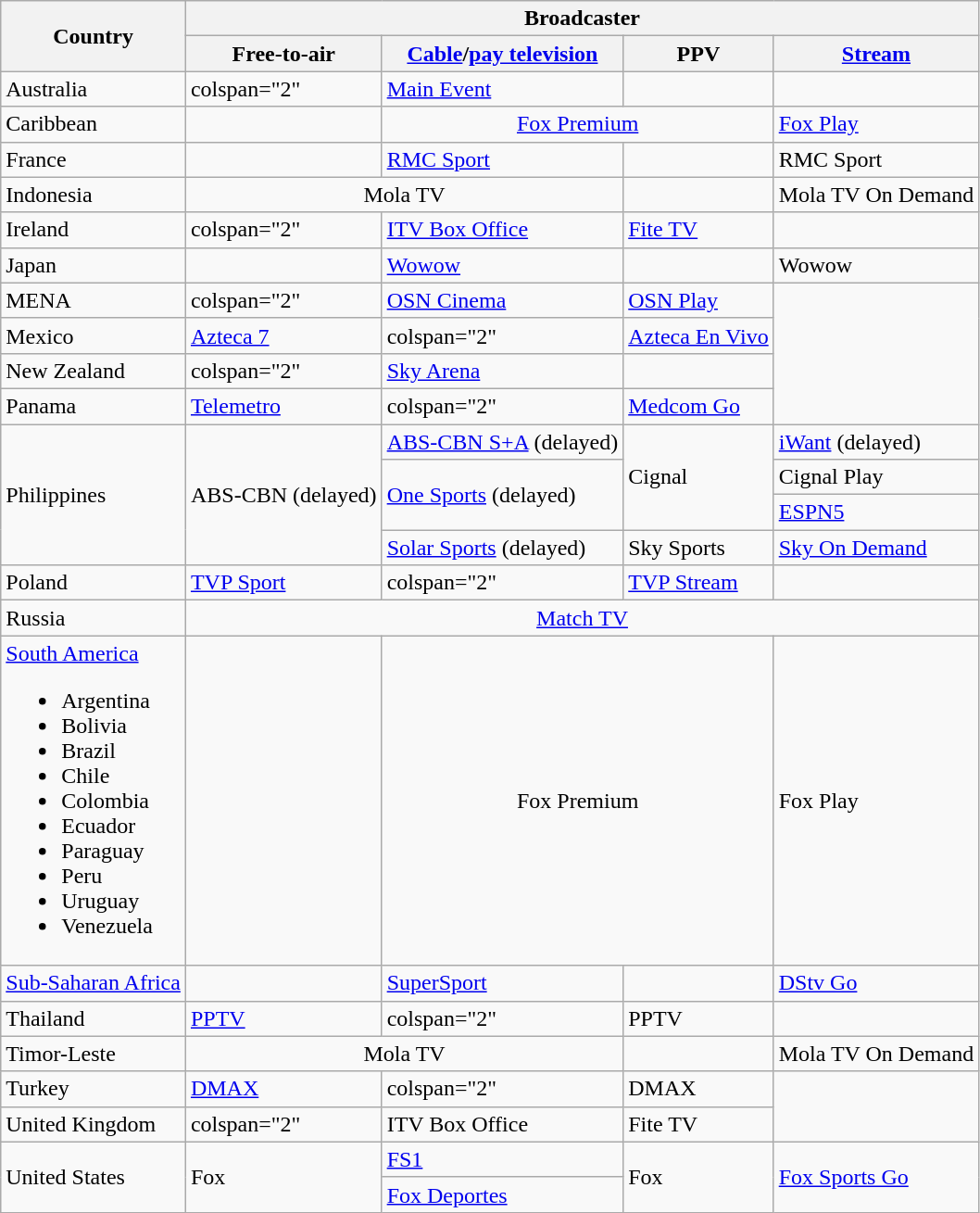<table class="wikitable">
<tr>
<th rowspan="2">Country</th>
<th colspan="4">Broadcaster</th>
</tr>
<tr>
<th>Free-to-air</th>
<th><a href='#'>Cable</a>/<a href='#'>pay television</a></th>
<th>PPV</th>
<th><a href='#'>Stream</a></th>
</tr>
<tr>
<td> Australia</td>
<td>colspan="2" </td>
<td><a href='#'>Main Event</a></td>
<td></td>
</tr>
<tr>
<td> Caribbean</td>
<td></td>
<td colspan="2" align="center"><a href='#'>Fox Premium</a></td>
<td><a href='#'>Fox Play</a></td>
</tr>
<tr>
<td> France</td>
<td></td>
<td><a href='#'>RMC Sport</a></td>
<td></td>
<td>RMC Sport</td>
</tr>
<tr>
<td> Indonesia</td>
<td colspan="2" align="center">Mola TV</td>
<td></td>
<td>Mola TV On Demand</td>
</tr>
<tr>
<td> Ireland</td>
<td>colspan="2" </td>
<td><a href='#'>ITV Box Office</a></td>
<td><a href='#'>Fite TV</a></td>
</tr>
<tr>
<td> Japan</td>
<td></td>
<td><a href='#'>Wowow</a></td>
<td></td>
<td>Wowow</td>
</tr>
<tr>
<td> MENA</td>
<td>colspan="2" </td>
<td><a href='#'>OSN Cinema</a></td>
<td><a href='#'>OSN Play</a></td>
</tr>
<tr>
<td> Mexico</td>
<td><a href='#'>Azteca 7</a></td>
<td>colspan="2" </td>
<td><a href='#'>Azteca En Vivo</a></td>
</tr>
<tr>
<td> New Zealand</td>
<td>colspan="2" </td>
<td><a href='#'>Sky Arena</a></td>
<td></td>
</tr>
<tr>
<td> Panama</td>
<td><a href='#'>Telemetro</a></td>
<td>colspan="2" </td>
<td><a href='#'>Medcom Go</a></td>
</tr>
<tr>
<td rowspan="4"> Philippines</td>
<td rowspan="4">ABS-CBN (delayed)</td>
<td><a href='#'>ABS-CBN S+A</a> (delayed)</td>
<td rowspan="3">Cignal</td>
<td><a href='#'>iWant</a> (delayed)</td>
</tr>
<tr>
<td rowspan="2"><a href='#'>One Sports</a> (delayed)</td>
<td>Cignal Play</td>
</tr>
<tr>
<td><a href='#'>ESPN5</a></td>
</tr>
<tr>
<td><a href='#'>Solar Sports</a> (delayed)</td>
<td>Sky Sports</td>
<td><a href='#'>Sky On Demand</a></td>
</tr>
<tr>
<td> Poland</td>
<td><a href='#'>TVP Sport</a></td>
<td>colspan="2" </td>
<td><a href='#'>TVP Stream</a></td>
</tr>
<tr>
<td> Russia</td>
<td colspan="4" align="center"><a href='#'>Match TV</a></td>
</tr>
<tr>
<td><a href='#'>South America</a><br><ul><li> Argentina</li><li> Bolivia</li><li> Brazil</li><li> Chile</li><li> Colombia</li><li> Ecuador</li><li> Paraguay</li><li> Peru</li><li> Uruguay</li><li> Venezuela</li></ul></td>
<td></td>
<td colspan="2" align="center">Fox Premium</td>
<td>Fox Play</td>
</tr>
<tr>
<td><a href='#'>Sub-Saharan Africa</a></td>
<td></td>
<td><a href='#'>SuperSport</a></td>
<td></td>
<td><a href='#'>DStv Go</a></td>
</tr>
<tr>
<td> Thailand</td>
<td><a href='#'>PPTV</a></td>
<td>colspan="2" </td>
<td>PPTV</td>
</tr>
<tr>
<td> Timor-Leste</td>
<td colspan="2" align="center">Mola TV</td>
<td></td>
<td>Mola TV On Demand</td>
</tr>
<tr>
<td> Turkey</td>
<td><a href='#'>DMAX</a></td>
<td>colspan="2" </td>
<td>DMAX</td>
</tr>
<tr>
<td> United Kingdom</td>
<td>colspan="2" </td>
<td>ITV Box Office</td>
<td>Fite TV</td>
</tr>
<tr>
<td rowspan="2"> United States</td>
<td rowspan="2">Fox</td>
<td><a href='#'>FS1</a></td>
<td rowspan="2">Fox</td>
<td rowspan="2"><a href='#'>Fox Sports Go</a></td>
</tr>
<tr>
<td><a href='#'>Fox Deportes</a></td>
</tr>
</table>
